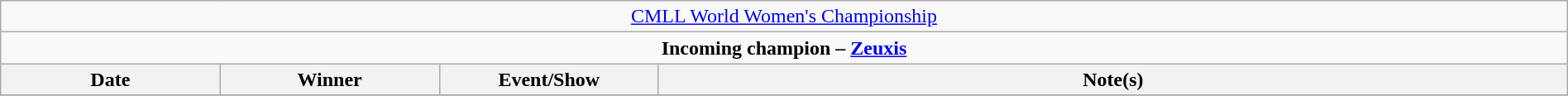<table class="wikitable" style="text-align:center; width:100%;">
<tr>
<td colspan="4" style="text-align: center;"><a href='#'>CMLL World Women's Championship</a></td>
</tr>
<tr>
<td colspan="4" style="text-align: center;"><strong>Incoming champion – <a href='#'>Zeuxis</a></strong></td>
</tr>
<tr>
<th width=14%>Date</th>
<th width=14%>Winner</th>
<th width=14%>Event/Show</th>
<th width=58%>Note(s)</th>
</tr>
<tr>
</tr>
</table>
